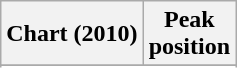<table class="wikitable sortable">
<tr>
<th>Chart (2010)</th>
<th>Peak<br>position</th>
</tr>
<tr>
</tr>
<tr>
</tr>
</table>
